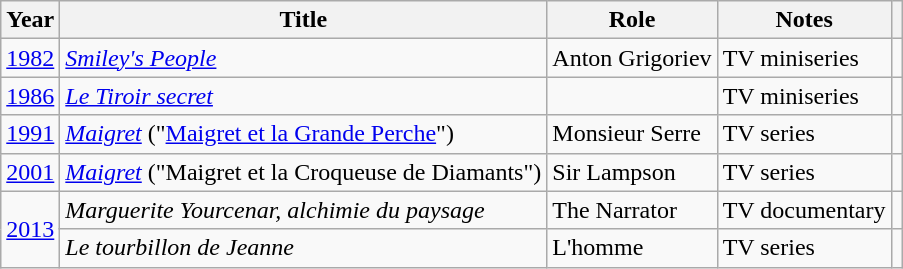<table class="wikitable sortable">
<tr>
<th>Year</th>
<th>Title</th>
<th>Role</th>
<th class="unsortable">Notes</th>
<th></th>
</tr>
<tr>
<td><a href='#'>1982</a></td>
<td><em><a href='#'>Smiley's People</a></em></td>
<td>Anton Grigoriev</td>
<td>TV miniseries</td>
<td></td>
</tr>
<tr>
<td><a href='#'>1986</a></td>
<td><em><a href='#'>Le Tiroir secret</a></em></td>
<td></td>
<td>TV miniseries</td>
<td></td>
</tr>
<tr>
<td><a href='#'>1991</a></td>
<td><em><a href='#'>Maigret</a></em> ("<a href='#'>Maigret et la Grande Perche</a>")</td>
<td>Monsieur Serre</td>
<td>TV series</td>
<td></td>
</tr>
<tr>
<td><a href='#'>2001</a></td>
<td><em><a href='#'>Maigret</a></em> ("Maigret et la Croqueuse de Diamants")</td>
<td>Sir Lampson</td>
<td>TV series</td>
<td></td>
</tr>
<tr>
<td rowspan=2><a href='#'>2013</a></td>
<td><em>Marguerite Yourcenar, alchimie du paysage</em></td>
<td>The Narrator</td>
<td>TV documentary</td>
<td></td>
</tr>
<tr>
<td><em>Le tourbillon de Jeanne</em></td>
<td>L'homme</td>
<td>TV series</td>
<td></td>
</tr>
</table>
